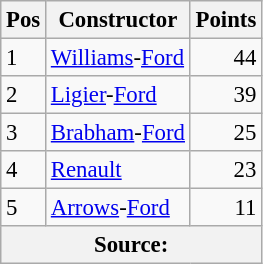<table class="wikitable" style="font-size: 95%;">
<tr>
<th>Pos</th>
<th>Constructor</th>
<th>Points</th>
</tr>
<tr>
<td>1</td>
<td> <a href='#'>Williams</a>-<a href='#'>Ford</a></td>
<td align="right">44</td>
</tr>
<tr>
<td>2</td>
<td> <a href='#'>Ligier</a>-<a href='#'>Ford</a></td>
<td align="right">39</td>
</tr>
<tr>
<td>3</td>
<td> <a href='#'>Brabham</a>-<a href='#'>Ford</a></td>
<td align="right">25</td>
</tr>
<tr>
<td>4</td>
<td> <a href='#'>Renault</a></td>
<td align="right">23</td>
</tr>
<tr>
<td>5</td>
<td> <a href='#'>Arrows</a>-<a href='#'>Ford</a></td>
<td align="right">11</td>
</tr>
<tr>
<th colspan=4>Source:</th>
</tr>
</table>
